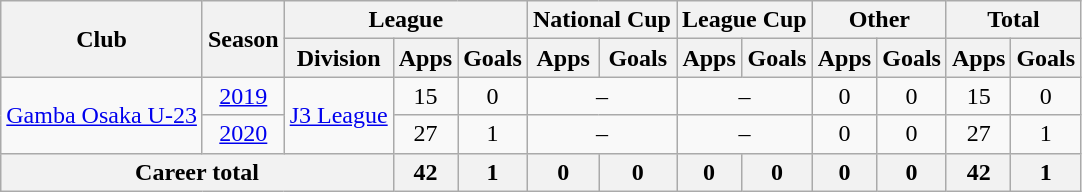<table class="wikitable" style="text-align: center">
<tr>
<th rowspan="2">Club</th>
<th rowspan="2">Season</th>
<th colspan="3">League</th>
<th colspan="2">National Cup</th>
<th colspan="2">League Cup</th>
<th colspan="2">Other</th>
<th colspan="2">Total</th>
</tr>
<tr>
<th>Division</th>
<th>Apps</th>
<th>Goals</th>
<th>Apps</th>
<th>Goals</th>
<th>Apps</th>
<th>Goals</th>
<th>Apps</th>
<th>Goals</th>
<th>Apps</th>
<th>Goals</th>
</tr>
<tr>
<td rowspan="2"><a href='#'>Gamba Osaka U-23</a></td>
<td><a href='#'>2019</a></td>
<td rowspan="2"><a href='#'>J3 League</a></td>
<td>15</td>
<td>0</td>
<td colspan="2">–</td>
<td colspan="2">–</td>
<td>0</td>
<td>0</td>
<td>15</td>
<td>0</td>
</tr>
<tr>
<td><a href='#'>2020</a></td>
<td>27</td>
<td>1</td>
<td colspan="2">–</td>
<td colspan="2">–</td>
<td>0</td>
<td>0</td>
<td>27</td>
<td>1</td>
</tr>
<tr>
<th colspan=3>Career total</th>
<th>42</th>
<th>1</th>
<th>0</th>
<th>0</th>
<th>0</th>
<th>0</th>
<th>0</th>
<th>0</th>
<th>42</th>
<th>1</th>
</tr>
</table>
